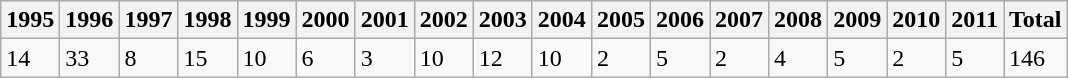<table class="wikitable">
<tr>
<th>1995</th>
<th>1996</th>
<th>1997</th>
<th>1998</th>
<th>1999</th>
<th>2000</th>
<th>2001</th>
<th>2002</th>
<th>2003</th>
<th>2004</th>
<th>2005</th>
<th>2006</th>
<th>2007</th>
<th>2008</th>
<th>2009</th>
<th>2010</th>
<th>2011</th>
<th>Total</th>
</tr>
<tr>
<td>14</td>
<td>33</td>
<td>8</td>
<td>15</td>
<td>10</td>
<td>6</td>
<td>3</td>
<td>10</td>
<td>12</td>
<td>10</td>
<td>2</td>
<td>5</td>
<td>2</td>
<td>4</td>
<td>5</td>
<td>2</td>
<td>5</td>
<td>146</td>
</tr>
</table>
